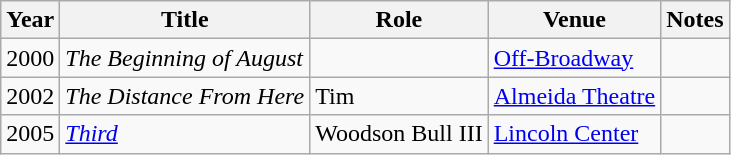<table class="wikitable sortable">
<tr>
<th scope="col">Year</th>
<th scope="col">Title</th>
<th scope="col">Role</th>
<th scope="col">Venue</th>
<th scope="col">Notes</th>
</tr>
<tr>
<td>2000</td>
<td scope="row"><em>The Beginning of August</em></td>
<td></td>
<td><a href='#'>Off-Broadway</a></td>
<td></td>
</tr>
<tr>
<td>2002</td>
<td scope="row"><em>The Distance From Here</em></td>
<td>Tim</td>
<td><a href='#'>Almeida Theatre</a></td>
<td></td>
</tr>
<tr>
<td>2005</td>
<td scope="row"><em><a href='#'>Third</a></em></td>
<td>Woodson Bull III</td>
<td><a href='#'>Lincoln Center</a></td>
<td></td>
</tr>
</table>
